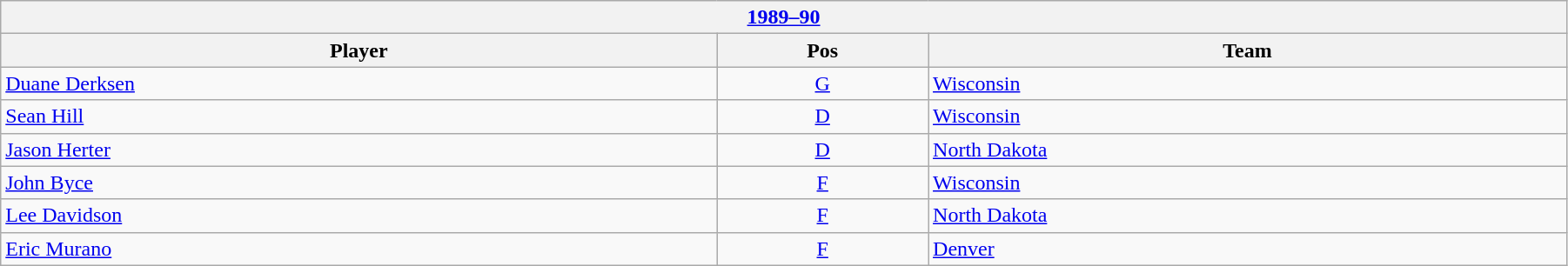<table class="wikitable" width=95%>
<tr>
<th colspan=3><a href='#'>1989–90</a></th>
</tr>
<tr>
<th>Player</th>
<th>Pos</th>
<th>Team</th>
</tr>
<tr>
<td><a href='#'>Duane Derksen</a></td>
<td align=center><a href='#'>G</a></td>
<td><a href='#'>Wisconsin</a></td>
</tr>
<tr>
<td><a href='#'>Sean Hill</a></td>
<td align=center><a href='#'>D</a></td>
<td><a href='#'>Wisconsin</a></td>
</tr>
<tr>
<td><a href='#'>Jason Herter</a></td>
<td align=center><a href='#'>D</a></td>
<td><a href='#'>North Dakota</a></td>
</tr>
<tr>
<td><a href='#'>John Byce</a></td>
<td align=center><a href='#'>F</a></td>
<td><a href='#'>Wisconsin</a></td>
</tr>
<tr>
<td><a href='#'>Lee Davidson</a></td>
<td align=center><a href='#'>F</a></td>
<td><a href='#'>North Dakota</a></td>
</tr>
<tr>
<td><a href='#'>Eric Murano</a></td>
<td align=center><a href='#'>F</a></td>
<td><a href='#'>Denver</a></td>
</tr>
</table>
